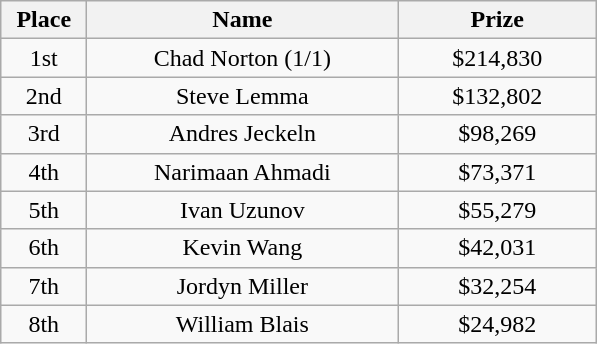<table class="wikitable">
<tr>
<th width="50">Place</th>
<th width="200">Name</th>
<th width="125">Prize</th>
</tr>
<tr>
<td align = "center">1st</td>
<td align = "center">Chad Norton (1/1)</td>
<td align="center">$214,830</td>
</tr>
<tr>
<td align = "center">2nd</td>
<td align = "center">Steve Lemma</td>
<td align="center">$132,802</td>
</tr>
<tr>
<td align = "center">3rd</td>
<td align = "center">Andres Jeckeln</td>
<td align="center">$98,269</td>
</tr>
<tr>
<td align = "center">4th</td>
<td align = "center">Narimaan Ahmadi</td>
<td align="center">$73,371</td>
</tr>
<tr>
<td align = "center">5th</td>
<td align = "center">Ivan Uzunov</td>
<td align="center">$55,279</td>
</tr>
<tr>
<td align = "center">6th</td>
<td align = "center">Kevin Wang</td>
<td align="center">$42,031</td>
</tr>
<tr>
<td align = "center">7th</td>
<td align = "center">Jordyn Miller</td>
<td align="center">$32,254</td>
</tr>
<tr>
<td align = "center">8th</td>
<td align = "center">William Blais</td>
<td align="center">$24,982</td>
</tr>
</table>
